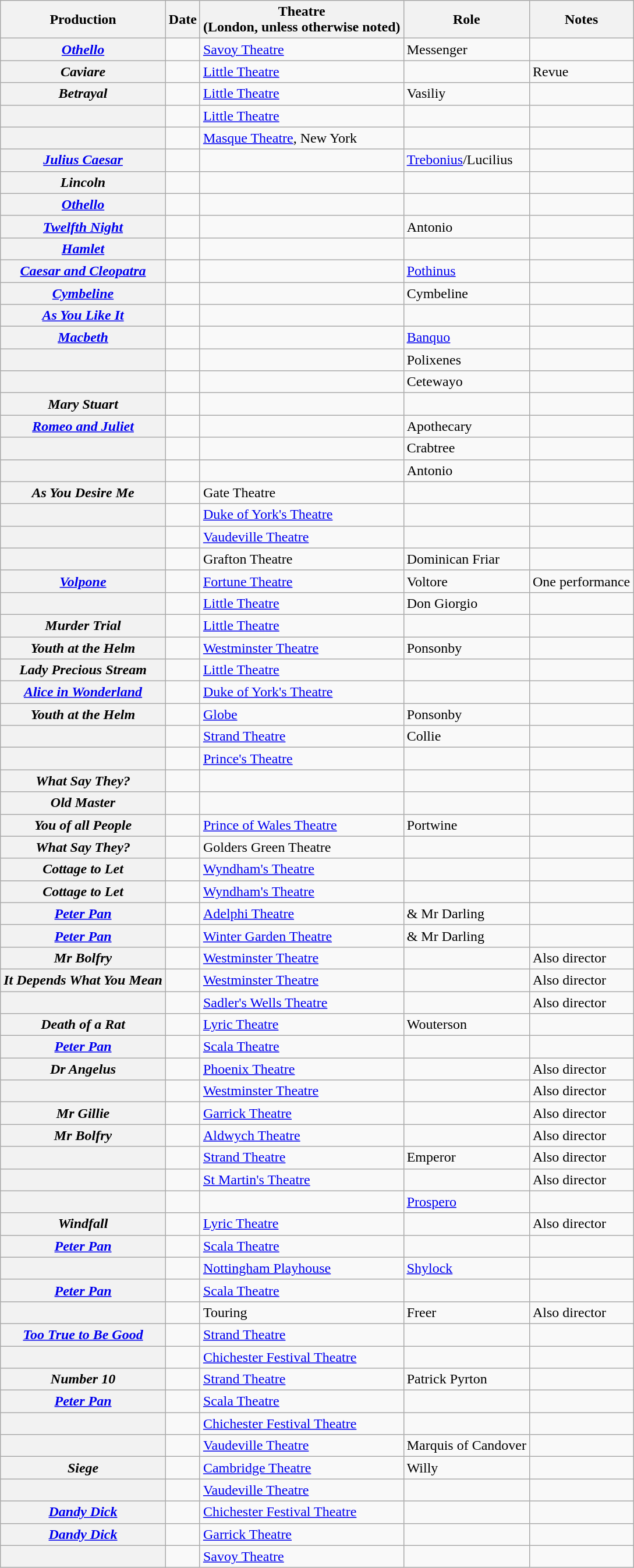<table class="wikitable plainrowheaders sortable" style="margin-right: 0;">
<tr>
<th scope="col">Production</th>
<th scope="col">Date</th>
<th scope="col">Theatre<br>(London, unless otherwise noted)</th>
<th scope="col">Role</th>
<th scope="col" class="unsortable">Notes</th>
</tr>
<tr>
<th scope="row">       <em><a href='#'>Othello</a></em></th>
<td></td>
<td><a href='#'>Savoy Theatre</a></td>
<td>Messenger</td>
<td></td>
</tr>
<tr>
<th scope="row"><em>Caviare</em></th>
<td></td>
<td><a href='#'>Little Theatre</a></td>
<td></td>
<td>Revue</td>
</tr>
<tr>
<th scope="row"><em>Betrayal</em></th>
<td></td>
<td><a href='#'>Little Theatre</a></td>
<td>Vasiliy</td>
<td></td>
</tr>
<tr>
<th scope="row"></th>
<td></td>
<td><a href='#'>Little Theatre</a></td>
<td></td>
<td></td>
</tr>
<tr>
<th scope="row"></th>
<td></td>
<td><a href='#'>Masque Theatre</a>, New York</td>
<td></td>
<td></td>
</tr>
<tr>
<th scope="row"><em><a href='#'>Julius Caesar</a></em></th>
<td></td>
<td></td>
<td><a href='#'>Trebonius</a>/Lucilius</td>
<td></td>
</tr>
<tr>
<th scope="row"><em>Lincoln</em></th>
<td></td>
<td></td>
<td></td>
<td></td>
</tr>
<tr>
<th scope="row"><em><a href='#'>Othello</a></em></th>
<td></td>
<td></td>
<td></td>
<td></td>
</tr>
<tr>
<th scope="row"><em><a href='#'>Twelfth Night</a></em></th>
<td></td>
<td></td>
<td>Antonio</td>
<td></td>
</tr>
<tr>
<th scope="row"><em><a href='#'>Hamlet</a></em></th>
<td></td>
<td></td>
<td></td>
<td></td>
</tr>
<tr>
<th scope="row"><em><a href='#'>Caesar and Cleopatra</a></em></th>
<td></td>
<td></td>
<td><a href='#'>Pothinus</a></td>
<td></td>
</tr>
<tr>
<th scope="row"><em><a href='#'>Cymbeline</a></em></th>
<td></td>
<td></td>
<td>Cymbeline</td>
<td></td>
</tr>
<tr>
<th scope="row"><em><a href='#'>As You Like It</a></em></th>
<td></td>
<td></td>
<td></td>
<td></td>
</tr>
<tr>
<th scope="row"><em><a href='#'>Macbeth</a></em></th>
<td></td>
<td></td>
<td><a href='#'>Banquo</a></td>
<td></td>
</tr>
<tr>
<th scope="row"></th>
<td></td>
<td></td>
<td>Polixenes</td>
<td></td>
</tr>
<tr>
<th scope="row"></th>
<td></td>
<td></td>
<td>Cetewayo</td>
<td></td>
</tr>
<tr>
<th scope="row"><em>Mary Stuart</em></th>
<td></td>
<td></td>
<td></td>
<td></td>
</tr>
<tr>
<th scope="row"><em><a href='#'>Romeo and Juliet</a></em></th>
<td></td>
<td></td>
<td>Apothecary</td>
<td></td>
</tr>
<tr>
<th scope="row"></th>
<td></td>
<td></td>
<td>Crabtree</td>
<td></td>
</tr>
<tr>
<th scope="row"></th>
<td></td>
<td></td>
<td>Antonio</td>
<td></td>
</tr>
<tr>
<th scope="row"><em>As You Desire Me</em></th>
<td></td>
<td>Gate Theatre</td>
<td></td>
<td></td>
</tr>
<tr>
<th scope="row"></th>
<td></td>
<td><a href='#'>Duke of York's Theatre</a></td>
<td></td>
<td></td>
</tr>
<tr>
<th scope="row"></th>
<td></td>
<td><a href='#'>Vaudeville Theatre</a></td>
<td></td>
<td></td>
</tr>
<tr>
<th scope="row"></th>
<td></td>
<td>Grafton Theatre</td>
<td>Dominican Friar</td>
<td></td>
</tr>
<tr>
<th scope="row"><em><a href='#'>Volpone</a></em></th>
<td></td>
<td><a href='#'>Fortune Theatre</a></td>
<td>Voltore</td>
<td>One performance</td>
</tr>
<tr>
<th scope="row"></th>
<td></td>
<td><a href='#'>Little Theatre</a></td>
<td>Don Giorgio</td>
<td></td>
</tr>
<tr>
<th scope="row"><em>Murder Trial</em></th>
<td></td>
<td><a href='#'>Little Theatre</a></td>
<td></td>
<td></td>
</tr>
<tr>
<th scope="row"><em>Youth at the Helm</em></th>
<td></td>
<td><a href='#'>Westminster Theatre</a></td>
<td>Ponsonby</td>
<td></td>
</tr>
<tr>
<th scope="row"><em>Lady Precious Stream</em></th>
<td></td>
<td><a href='#'>Little Theatre</a></td>
<td></td>
<td></td>
</tr>
<tr>
<th scope="row"><em><a href='#'>Alice in Wonderland</a></em></th>
<td></td>
<td><a href='#'>Duke of York's Theatre</a></td>
<td></td>
<td></td>
</tr>
<tr>
<th scope="row"><em>Youth at the Helm</em></th>
<td></td>
<td><a href='#'>Globe</a></td>
<td>Ponsonby</td>
<td></td>
</tr>
<tr>
<th scope="row"></th>
<td></td>
<td><a href='#'>Strand Theatre</a></td>
<td>Collie</td>
<td></td>
</tr>
<tr>
<th scope="row"></th>
<td></td>
<td><a href='#'>Prince's Theatre</a></td>
<td></td>
<td></td>
</tr>
<tr>
<th scope="row">  <em>What Say They?</em></th>
<td></td>
<td></td>
<td></td>
<td></td>
</tr>
<tr>
<th scope="row"><em>Old Master</em></th>
<td></td>
<td></td>
<td></td>
<td></td>
</tr>
<tr>
<th scope="row"><em>You of all People</em></th>
<td></td>
<td><a href='#'>Prince of Wales Theatre</a></td>
<td>Portwine</td>
<td></td>
</tr>
<tr>
<th scope="row"><em>What Say They?</em></th>
<td></td>
<td>Golders Green Theatre</td>
<td></td>
<td></td>
</tr>
<tr>
<th scope="row"><em>Cottage to Let</em></th>
<td></td>
<td><a href='#'>Wyndham's Theatre</a></td>
<td></td>
<td></td>
</tr>
<tr>
<th scope="row"><em>Cottage to Let</em></th>
<td></td>
<td><a href='#'>Wyndham's Theatre</a></td>
<td></td>
<td></td>
</tr>
<tr>
<th scope="row"><em><a href='#'>Peter Pan</a></em></th>
<td></td>
<td><a href='#'>Adelphi Theatre</a></td>
<td> & Mr Darling</td>
<td></td>
</tr>
<tr>
<th scope="row"><em><a href='#'>Peter Pan</a></em></th>
<td></td>
<td><a href='#'>Winter Garden Theatre</a></td>
<td> & Mr Darling</td>
<td></td>
</tr>
<tr>
<th scope="row"><em>Mr Bolfry</em></th>
<td></td>
<td><a href='#'>Westminster Theatre</a></td>
<td></td>
<td>Also director</td>
</tr>
<tr>
<th scope="row"><em>It Depends What You Mean</em></th>
<td></td>
<td><a href='#'>Westminster Theatre</a></td>
<td></td>
<td>Also director</td>
</tr>
<tr>
<th scope="row"></th>
<td></td>
<td><a href='#'>Sadler's Wells Theatre</a></td>
<td></td>
<td>Also director</td>
</tr>
<tr>
<th scope="row"><em>Death of a Rat</em></th>
<td></td>
<td><a href='#'>Lyric Theatre</a></td>
<td>Wouterson</td>
<td></td>
</tr>
<tr>
<th scope="row"><em><a href='#'>Peter Pan</a></em></th>
<td></td>
<td><a href='#'>Scala Theatre</a></td>
<td></td>
<td></td>
</tr>
<tr>
<th scope="row"><em>Dr Angelus</em></th>
<td></td>
<td><a href='#'>Phoenix Theatre</a></td>
<td></td>
<td>Also director</td>
</tr>
<tr>
<th scope="row"></th>
<td></td>
<td><a href='#'>Westminster Theatre</a></td>
<td></td>
<td>Also director</td>
</tr>
<tr>
<th scope="row"><em>Mr Gillie</em></th>
<td></td>
<td><a href='#'>Garrick Theatre</a></td>
<td></td>
<td>Also director</td>
</tr>
<tr>
<th scope="row"><em>Mr Bolfry</em></th>
<td></td>
<td><a href='#'>Aldwych Theatre</a></td>
<td></td>
<td>Also director</td>
</tr>
<tr>
<th scope="row"></th>
<td></td>
<td><a href='#'>Strand Theatre</a></td>
<td>Emperor</td>
<td>Also director</td>
</tr>
<tr>
<th scope="row">       </th>
<td></td>
<td><a href='#'>St Martin's Theatre</a></td>
<td></td>
<td>Also director</td>
</tr>
<tr>
<th scope="row"></th>
<td></td>
<td></td>
<td><a href='#'>Prospero</a></td>
<td></td>
</tr>
<tr>
<th scope="row"><em>Windfall</em></th>
<td></td>
<td><a href='#'>Lyric Theatre</a></td>
<td></td>
<td>Also director</td>
</tr>
<tr>
<th scope="row"><em><a href='#'>Peter Pan</a></em></th>
<td></td>
<td><a href='#'>Scala Theatre</a></td>
<td></td>
<td></td>
</tr>
<tr>
<th scope="row"></th>
<td></td>
<td><a href='#'>Nottingham Playhouse</a></td>
<td><a href='#'>Shylock</a></td>
<td></td>
</tr>
<tr>
<th scope="row"><em><a href='#'>Peter Pan</a></em></th>
<td></td>
<td><a href='#'>Scala Theatre</a></td>
<td></td>
<td></td>
</tr>
<tr>
<th scope="row"></th>
<td></td>
<td>Touring</td>
<td>Freer</td>
<td>Also director</td>
</tr>
<tr>
<th scope="row"><em><a href='#'>Too True to Be Good</a></em></th>
<td></td>
<td><a href='#'>Strand Theatre</a></td>
<td></td>
<td></td>
</tr>
<tr>
<th scope="row"></th>
<td></td>
<td><a href='#'>Chichester Festival Theatre</a></td>
<td></td>
<td></td>
</tr>
<tr>
<th scope="row"><em>Number 10</em></th>
<td></td>
<td><a href='#'>Strand Theatre</a></td>
<td>Patrick Pyrton</td>
<td></td>
</tr>
<tr>
<th scope="row"><em><a href='#'>Peter Pan</a></em></th>
<td></td>
<td><a href='#'>Scala Theatre</a></td>
<td></td>
<td></td>
</tr>
<tr>
<th scope="row"></th>
<td></td>
<td><a href='#'>Chichester Festival Theatre</a></td>
<td></td>
<td></td>
</tr>
<tr>
<th scope="row"></th>
<td></td>
<td><a href='#'>Vaudeville Theatre</a></td>
<td>Marquis of Candover</td>
<td></td>
</tr>
<tr>
<th scope="row"><em>Siege</em></th>
<td></td>
<td><a href='#'>Cambridge Theatre</a></td>
<td>Willy</td>
<td></td>
</tr>
<tr>
<th scope="row"></th>
<td></td>
<td><a href='#'>Vaudeville Theatre</a></td>
<td></td>
<td></td>
</tr>
<tr>
<th scope="row"><em><a href='#'>Dandy Dick</a></em></th>
<td></td>
<td><a href='#'>Chichester Festival Theatre</a></td>
<td></td>
<td></td>
</tr>
<tr>
<th scope="row"><em><a href='#'>Dandy Dick</a></em></th>
<td></td>
<td><a href='#'>Garrick Theatre</a></td>
<td></td>
<td></td>
</tr>
<tr>
<th scope="row"></th>
<td></td>
<td><a href='#'>Savoy Theatre</a></td>
<td></td>
<td></td>
</tr>
</table>
